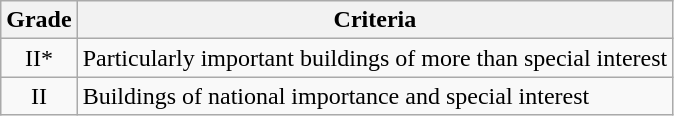<table class="wikitable">
<tr>
<th>Grade</th>
<th>Criteria</th>
</tr>
<tr>
<td align="center" >II*</td>
<td>Particularly important buildings of more than special interest</td>
</tr>
<tr>
<td align="center" >II</td>
<td>Buildings of national importance and special interest</td>
</tr>
</table>
